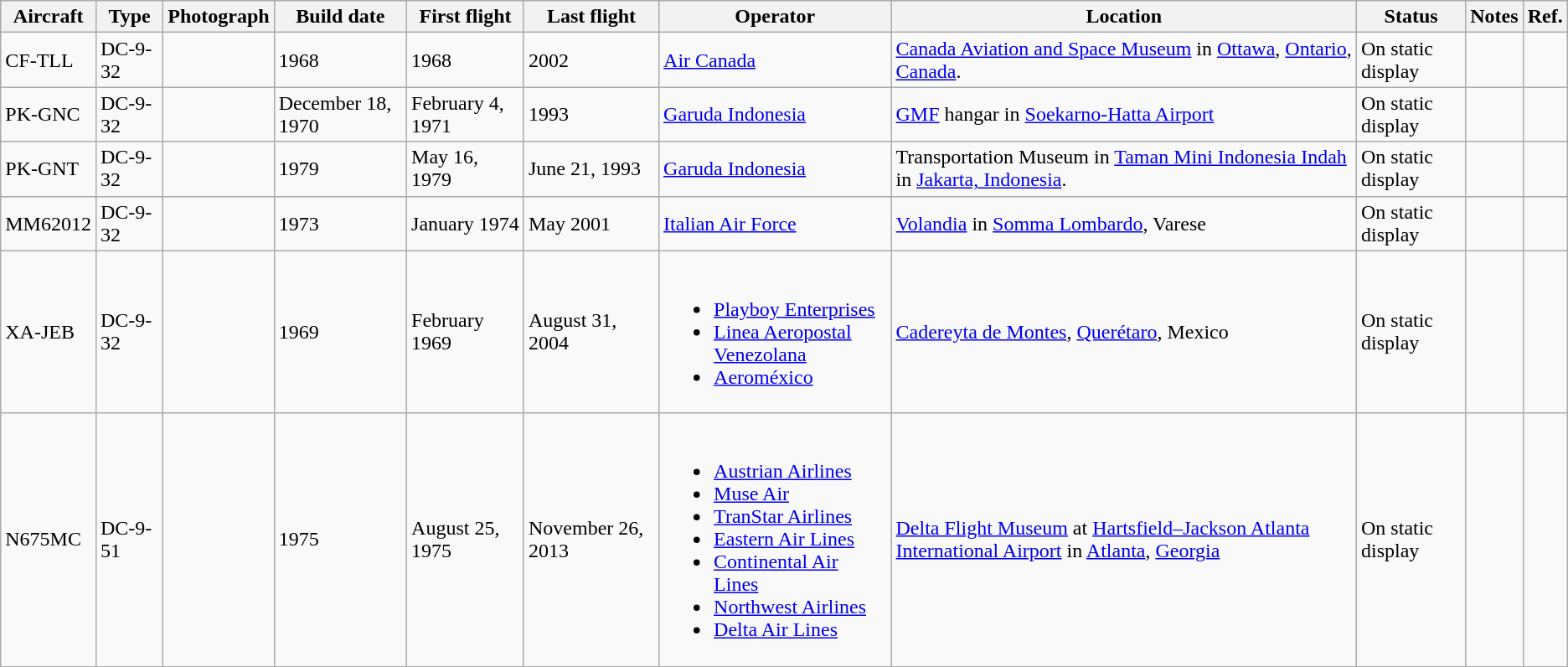<table class="wikitable">
<tr>
<th>Aircraft</th>
<th>Type</th>
<th>Photograph</th>
<th>Build date</th>
<th>First flight</th>
<th>Last flight</th>
<th>Operator</th>
<th>Location</th>
<th>Status</th>
<th>Notes</th>
<th>Ref.</th>
</tr>
<tr>
<td>CF-TLL</td>
<td>DC-9-32</td>
<td></td>
<td>1968</td>
<td>1968</td>
<td>2002</td>
<td><a href='#'>Air Canada</a></td>
<td><a href='#'>Canada Aviation and Space Museum</a> in <a href='#'>Ottawa</a>, <a href='#'>Ontario</a>, <a href='#'>Canada</a>.</td>
<td>On static display</td>
<td></td>
<td></td>
</tr>
<tr>
<td>PK-GNC</td>
<td>DC-9-32</td>
<td></td>
<td>December 18, 1970</td>
<td>February 4, 1971</td>
<td>1993</td>
<td><a href='#'>Garuda Indonesia</a></td>
<td><a href='#'>GMF</a> hangar in <a href='#'>Soekarno-Hatta Airport</a></td>
<td>On static display</td>
<td></td>
<td></td>
</tr>
<tr>
<td>PK-GNT</td>
<td>DC-9-32</td>
<td></td>
<td>1979</td>
<td>May 16, 1979</td>
<td>June 21, 1993</td>
<td><a href='#'>Garuda Indonesia</a></td>
<td>Transportation Museum in <a href='#'>Taman Mini Indonesia Indah</a> in <a href='#'>Jakarta, Indonesia</a>.</td>
<td>On static display</td>
<td></td>
<td></td>
</tr>
<tr>
<td>MM62012</td>
<td>DC-9-32</td>
<td></td>
<td>1973</td>
<td>January 1974</td>
<td>May 2001</td>
<td><a href='#'>Italian Air Force</a></td>
<td><a href='#'>Volandia</a> in <a href='#'>Somma Lombardo</a>, Varese</td>
<td>On static display</td>
<td></td>
<td></td>
</tr>
<tr>
<td>XA-JEB</td>
<td>DC-9-32</td>
<td></td>
<td>1969</td>
<td>February 1969</td>
<td>August 31, 2004</td>
<td><br><ul><li><a href='#'>Playboy Enterprises</a></li><li><a href='#'>Linea Aeropostal Venezolana</a></li><li><a href='#'>Aeroméxico</a></li></ul></td>
<td><a href='#'>Cadereyta de Montes</a>, <a href='#'>Querétaro</a>, Mexico</td>
<td>On static display</td>
<td></td>
<td></td>
</tr>
<tr>
<td>N675MC</td>
<td>DC-9-51</td>
<td></td>
<td>1975</td>
<td>August 25, 1975</td>
<td>November 26, 2013</td>
<td><br><ul><li><a href='#'>Austrian Airlines</a></li><li><a href='#'>Muse Air</a></li><li><a href='#'>TranStar Airlines</a></li><li><a href='#'>Eastern Air Lines</a></li><li><a href='#'>Continental Air Lines</a></li><li><a href='#'>Northwest Airlines</a></li><li><a href='#'>Delta Air Lines</a></li></ul></td>
<td><a href='#'>Delta Flight Museum</a> at <a href='#'>Hartsfield–Jackson Atlanta International Airport</a> in <a href='#'>Atlanta</a>, <a href='#'>Georgia</a></td>
<td>On static display</td>
<td></td>
<td></td>
</tr>
</table>
